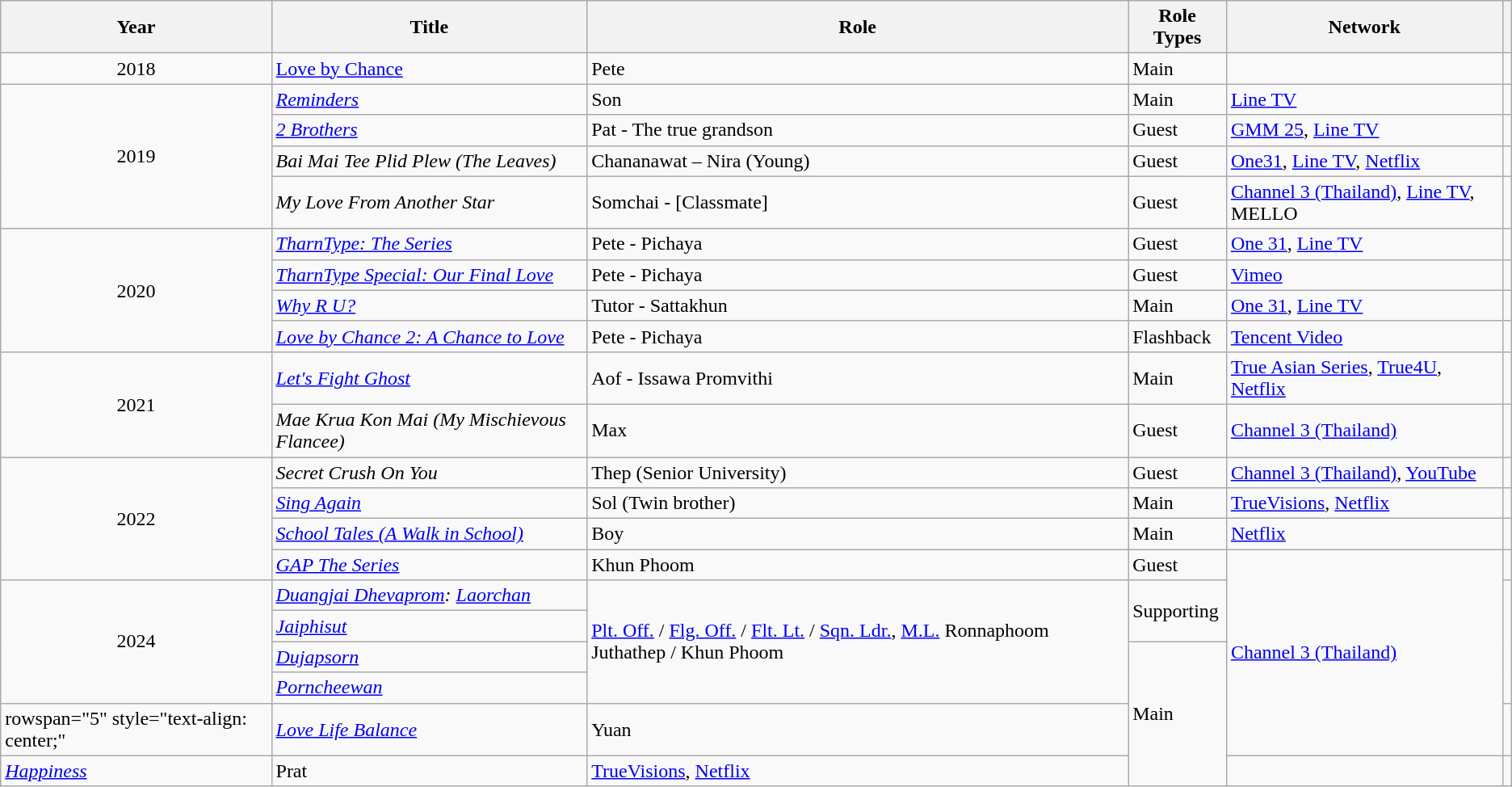<table class="wikitable plainrowheaders sortable">
<tr>
<th scope="col">Year</th>
<th scope="col">Title</th>
<th scope="col">Role</th>
<th scope="col">Role Types</th>
<th class="unsortable">Network</th>
<th class="unsortable"></th>
</tr>
<tr>
<td style="text-align: center;">2018</td>
<td><a href='#'>Love by Chance</a></td>
<td>Pete</td>
<td>Main</td>
<td></td>
<td></td>
</tr>
<tr>
<td rowspan="4" style="text-align: center;">2019</td>
<td><a href='#'><em>Reminders</em></a></td>
<td>Son</td>
<td>Main</td>
<td><a href='#'>Line TV</a></td>
<td></td>
</tr>
<tr>
<td><em><a href='#'>2 Brothers</a></em></td>
<td>Pat - The true grandson</td>
<td>Guest</td>
<td><a href='#'>GMM 25</a>, <a href='#'>Line TV</a></td>
<td></td>
</tr>
<tr>
<td><em>Bai Mai Tee Plid Plew (The Leaves)</em></td>
<td>Chananawat – Nira (Young)</td>
<td>Guest</td>
<td><a href='#'>One31</a>, <a href='#'>Line TV</a>, <a href='#'>Netflix</a></td>
<td></td>
</tr>
<tr>
<td><em>My Love From Another Star</em></td>
<td>Somchai - [Classmate]</td>
<td>Guest</td>
<td><a href='#'>Channel 3 (Thailand)</a>, <a href='#'>Line TV</a>, MELLO</td>
<td></td>
</tr>
<tr>
<td rowspan="4" style="text-align: center;">2020</td>
<td><em><a href='#'>TharnType: The Series</a></em></td>
<td>Pete - Pichaya</td>
<td>Guest</td>
<td><a href='#'>One 31</a>, <a href='#'>Line TV</a></td>
<td></td>
</tr>
<tr>
<td><em><a href='#'>TharnType Special: Our Final Love</a></em></td>
<td>Pete - Pichaya</td>
<td>Guest</td>
<td><a href='#'>Vimeo</a></td>
<td></td>
</tr>
<tr>
<td><em><a href='#'>Why R U?</a></em></td>
<td>Tutor - Sattakhun</td>
<td>Main</td>
<td><a href='#'>One 31</a>, <a href='#'>Line TV</a></td>
<td></td>
</tr>
<tr>
<td><a href='#'><em>Love by Chance 2: A Chance to Love</em></a></td>
<td>Pete - Pichaya</td>
<td>Flashback</td>
<td><a href='#'>Tencent Video</a></td>
<td></td>
</tr>
<tr>
<td rowspan="2" style="text-align: center;">2021</td>
<td><em><a href='#'>Let's Fight Ghost</a></em></td>
<td>Aof - Issawa Promvithi</td>
<td>Main</td>
<td><a href='#'>True Asian Series</a>, <a href='#'>True4U</a>, <a href='#'>Netflix</a></td>
<td></td>
</tr>
<tr>
<td><em>Mae Krua Kon Mai (My Mischievous Flancee)</em></td>
<td>Max</td>
<td>Guest</td>
<td><a href='#'>Channel 3 (Thailand)</a></td>
<td></td>
</tr>
<tr>
<td rowspan="4" style="text-align: center;">2022</td>
<td><em>Secret Crush On You</em></td>
<td>Thep (Senior University)</td>
<td>Guest</td>
<td><a href='#'>Channel 3 (Thailand)</a>, <a href='#'>YouTube</a></td>
<td></td>
</tr>
<tr>
<td><em><a href='#'>Sing Again</a></em></td>
<td>Sol (Twin brother)</td>
<td>Main</td>
<td><a href='#'>TrueVisions</a>, <a href='#'>Netflix</a></td>
<td></td>
</tr>
<tr>
<td><em><a href='#'>School Tales (A Walk in School)</a></em></td>
<td>Boy</td>
<td>Main</td>
<td><a href='#'>Netflix</a></td>
<td></td>
</tr>
<tr>
<td><em><a href='#'>GAP The Series</a></em></td>
<td>Khun Phoom</td>
<td>Guest</td>
<td rowspan="6"><a href='#'>Channel 3 (Thailand)</a></td>
<td></td>
</tr>
<tr>
<td rowspan="4" style="text-align: center;">2024</td>
<td><em><a href='#'>Duangjai Dhevaprom</a>: <a href='#'>Laorchan</a></em></td>
<td rowspan="4"><a href='#'>Plt. Off.</a> / <a href='#'>Flg. Off.</a> / <a href='#'>Flt. Lt.</a> / <a href='#'>Sqn. Ldr.</a>, <a href='#'>M.L.</a> Ronnaphoom Juthathep / Khun Phoom</td>
<td rowspan="2">Supporting</td>
<td rowspan="4"></td>
</tr>
<tr>
<td><a href='#'><em>Jaiphisut</em></a></td>
</tr>
<tr>
<td><a href='#'><em>Dujapsorn</em></a></td>
<td rowspan="4">Main</td>
</tr>
<tr>
<td><a href='#'><em>Porncheewan</em></a></td>
</tr>
<tr>
<td>rowspan="5" style="text-align: center;" </td>
<td><em><a href='#'>Love Life Balance</a></em></td>
<td>Yuan</td>
<td></td>
</tr>
<tr>
<td><em><a href='#'>Happiness</a></em></td>
<td>Prat</td>
<td><a href='#'>TrueVisions</a>, <a href='#'>Netflix</a></td>
<td></td>
</tr>
</table>
